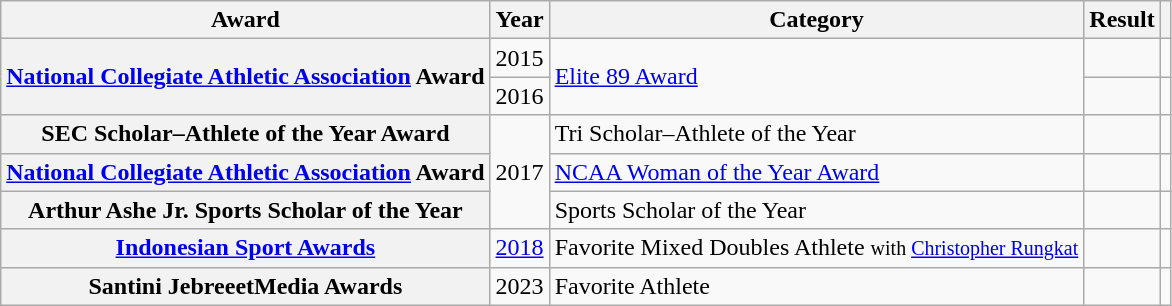<table class="wikitable plainrowheaders sortable">
<tr>
<th scope="col">Award</th>
<th scope="col">Year</th>
<th scope="col">Category</th>
<th scope="col">Result</th>
<th scope="col" class="unsortable"></th>
</tr>
<tr>
<th scope="row" rowspan=2><a href='#'>National Collegiate Athletic Association</a> Award</th>
<td>2015</td>
<td rowspan=2><a href='#'>Elite 89 Award</a></td>
<td></td>
<td></td>
</tr>
<tr>
<td>2016</td>
<td></td>
<td></td>
</tr>
<tr>
<th scope="row">SEC Scholar–Athlete of the Year Award</th>
<td rowspan=3>2017</td>
<td>Tri Scholar–Athlete of the Year</td>
<td></td>
<td></td>
</tr>
<tr>
<th scope="row"><a href='#'>National Collegiate Athletic Association</a> Award</th>
<td><a href='#'>NCAA Woman of the Year Award</a></td>
<td></td>
<td></td>
</tr>
<tr>
<th scope="row">Arthur Ashe Jr. Sports Scholar of the Year</th>
<td>Sports Scholar of the Year</td>
<td></td>
<td></td>
</tr>
<tr>
<th scope="row"><a href='#'>Indonesian Sport Awards</a></th>
<td><a href='#'>2018</a></td>
<td>Favorite Mixed Doubles Athlete <small>with <a href='#'>Christopher Rungkat</a></small></td>
<td></td>
<td></td>
</tr>
<tr>
<th scope="row">Santini JebreeetMedia Awards</th>
<td>2023</td>
<td>Favorite Athlete</td>
<td></td>
<td></td>
</tr>
</table>
